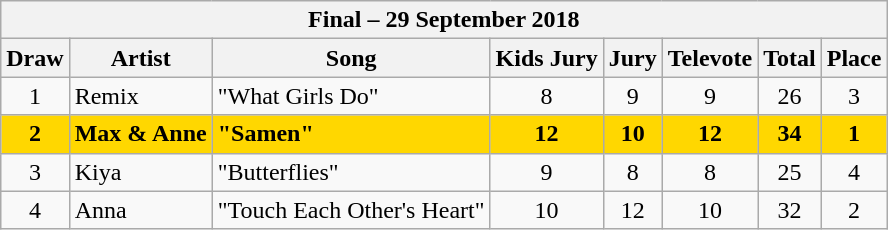<table class="sortable wikitable" style="text-align:center">
<tr>
<th colspan="9">Final – 29 September 2018</th>
</tr>
<tr>
<th>Draw</th>
<th>Artist</th>
<th>Song</th>
<th>Kids Jury</th>
<th>Jury</th>
<th>Televote</th>
<th>Total</th>
<th>Place</th>
</tr>
<tr>
<td>1</td>
<td align="left">Remix</td>
<td align="left">"What Girls Do"</td>
<td>8</td>
<td>9</td>
<td>9</td>
<td>26</td>
<td>3</td>
</tr>
<tr style="font-weight:bold; background:gold;">
<td>2</td>
<td align="left">Max & Anne</td>
<td align="left">"Samen"</td>
<td>12</td>
<td>10</td>
<td>12</td>
<td>34</td>
<td>1</td>
</tr>
<tr>
<td>3</td>
<td align="left">Kiya</td>
<td align="left">"Butterflies"</td>
<td>9</td>
<td>8</td>
<td>8</td>
<td>25</td>
<td>4</td>
</tr>
<tr>
<td>4</td>
<td align="left">Anna</td>
<td align="left">"Touch Each Other's Heart"</td>
<td>10</td>
<td>12</td>
<td>10</td>
<td>32</td>
<td>2</td>
</tr>
</table>
